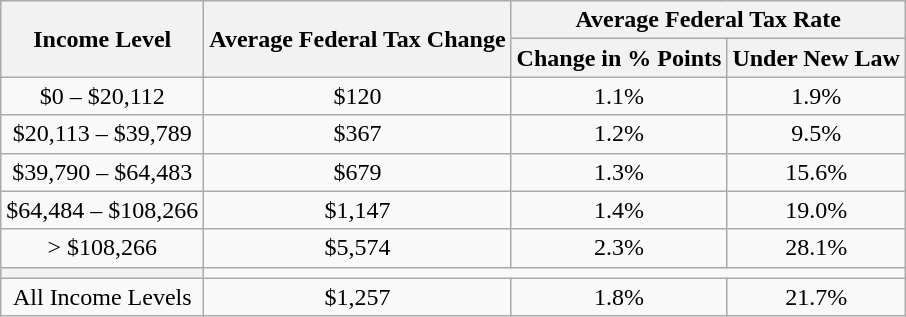<table class="wikitable" style="text-align:center">
<tr>
<th rowspan="2">Income Level</th>
<th rowspan="2">Average Federal Tax Change</th>
<th colspan="2">Average Federal Tax Rate</th>
</tr>
<tr>
<th>Change in % Points</th>
<th>Under New Law</th>
</tr>
<tr>
<td>$0 – $20,112</td>
<td>$120</td>
<td>1.1%</td>
<td>1.9%</td>
</tr>
<tr>
<td>$20,113 – $39,789</td>
<td>$367</td>
<td>1.2%</td>
<td>9.5%</td>
</tr>
<tr>
<td>$39,790 – $64,483</td>
<td>$679</td>
<td>1.3%</td>
<td>15.6%</td>
</tr>
<tr>
<td>$64,484 – $108,266</td>
<td>$1,147</td>
<td>1.4%</td>
<td>19.0%</td>
</tr>
<tr>
<td>> $108,266</td>
<td>$5,574</td>
<td>2.3%</td>
<td>28.1%</td>
</tr>
<tr>
<th></th>
<td colspan="4"></td>
</tr>
<tr>
<td>All Income Levels</td>
<td>$1,257</td>
<td>1.8%</td>
<td>21.7%</td>
</tr>
</table>
